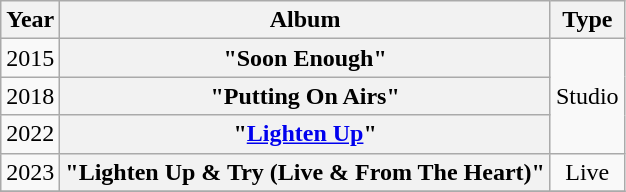<table class="wikitable plainrowheaders" style="text-align:center;">
<tr>
<th scope="col">Year</th>
<th scope="col">Album</th>
<th scope="col">Type</th>
</tr>
<tr>
<td rowspan="1">2015</td>
<th scope="row">"Soon Enough"</th>
<td rowspan="3">Studio</td>
</tr>
<tr>
<td rowspan="1">2018</td>
<th scope="row">"Putting On Airs"</th>
</tr>
<tr>
<td rowspan="1">2022</td>
<th scope="row">"<a href='#'>Lighten Up</a>"</th>
</tr>
<tr>
<td rowspan="1">2023</td>
<th scope="row">"Lighten Up & Try (Live & From The Heart)"</th>
<td rowspan="1">Live</td>
</tr>
<tr>
</tr>
</table>
